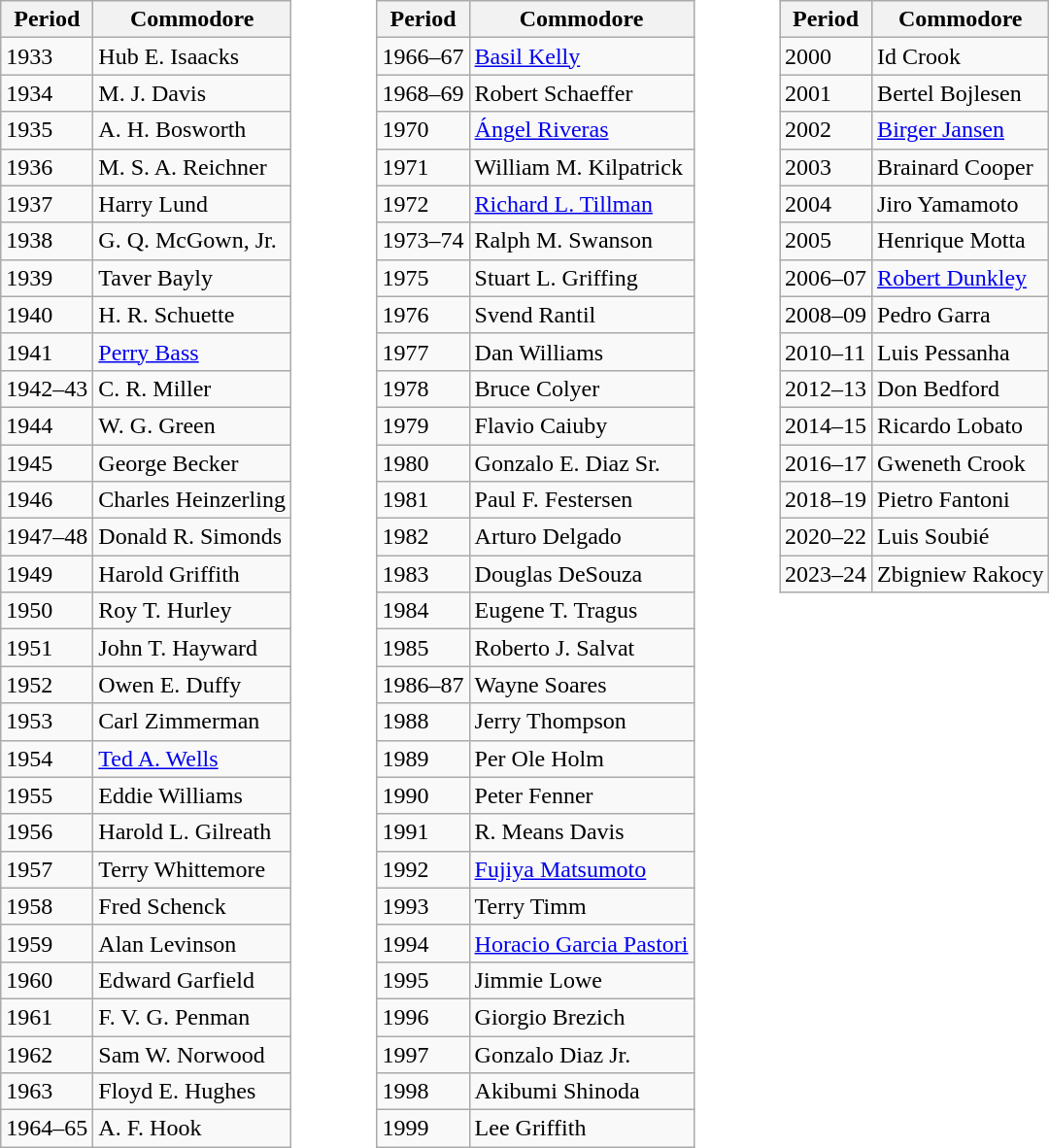<table border="0" cellpadding="2">
<tr valign="top">
<td><br><table class="wikitable">
<tr>
<th>Period</th>
<th>Commodore</th>
</tr>
<tr>
<td>1933</td>
<td> Hub E. Isaacks</td>
</tr>
<tr>
<td>1934</td>
<td> M. J. Davis</td>
</tr>
<tr>
<td>1935</td>
<td> A. H. Bosworth</td>
</tr>
<tr>
<td>1936</td>
<td> M. S. A. Reichner</td>
</tr>
<tr>
<td>1937</td>
<td> Harry Lund</td>
</tr>
<tr>
<td>1938</td>
<td> G. Q. McGown, Jr.</td>
</tr>
<tr>
<td>1939</td>
<td> Taver Bayly</td>
</tr>
<tr>
<td>1940</td>
<td> H. R. Schuette</td>
</tr>
<tr>
<td>1941</td>
<td> <a href='#'>Perry Bass</a></td>
</tr>
<tr>
<td>1942–43</td>
<td> C. R. Miller</td>
</tr>
<tr>
<td>1944</td>
<td> W. G. Green</td>
</tr>
<tr>
<td>1945</td>
<td> George Becker</td>
</tr>
<tr>
<td>1946</td>
<td> Charles Heinzerling</td>
</tr>
<tr>
<td>1947–48</td>
<td> Donald R. Simonds</td>
</tr>
<tr>
<td>1949</td>
<td> Harold Griffith</td>
</tr>
<tr>
<td>1950</td>
<td> Roy T. Hurley</td>
</tr>
<tr>
<td>1951</td>
<td> John T. Hayward</td>
</tr>
<tr>
<td>1952</td>
<td> Owen E. Duffy</td>
</tr>
<tr>
<td>1953</td>
<td> Carl Zimmerman</td>
</tr>
<tr>
<td>1954</td>
<td> <a href='#'>Ted A. Wells</a></td>
</tr>
<tr>
<td>1955</td>
<td> Eddie Williams</td>
</tr>
<tr>
<td>1956</td>
<td> Harold L. Gilreath</td>
</tr>
<tr>
<td>1957</td>
<td> Terry Whittemore</td>
</tr>
<tr>
<td>1958</td>
<td> Fred Schenck</td>
</tr>
<tr>
<td>1959</td>
<td> Alan Levinson</td>
</tr>
<tr>
<td>1960</td>
<td> Edward Garfield</td>
</tr>
<tr>
<td>1961</td>
<td> F. V. G. Penman</td>
</tr>
<tr>
<td>1962</td>
<td> Sam W. Norwood</td>
</tr>
<tr>
<td>1963</td>
<td> Floyd E. Hughes</td>
</tr>
<tr>
<td>1964–65</td>
<td> A. F. Hook</td>
</tr>
</table>
</td>
<td width="30"> </td>
<td valign="top"><br><table class="wikitable">
<tr>
<th>Period</th>
<th>Commodore</th>
</tr>
<tr>
<td>1966–67</td>
<td> <a href='#'>Basil Kelly</a></td>
</tr>
<tr>
<td>1968–69</td>
<td> Robert Schaeffer</td>
</tr>
<tr>
<td>1970</td>
<td> <a href='#'>Ángel Riveras</a></td>
</tr>
<tr>
<td>1971</td>
<td> William M. Kilpatrick</td>
</tr>
<tr>
<td>1972</td>
<td> <a href='#'>Richard L. Tillman</a></td>
</tr>
<tr>
<td>1973–74</td>
<td> Ralph M. Swanson</td>
</tr>
<tr>
<td>1975</td>
<td> Stuart L. Griffing</td>
</tr>
<tr>
<td>1976</td>
<td> Svend Rantil</td>
</tr>
<tr>
<td>1977</td>
<td> Dan Williams</td>
</tr>
<tr>
<td>1978</td>
<td> Bruce Colyer</td>
</tr>
<tr>
<td>1979</td>
<td> Flavio Caiuby</td>
</tr>
<tr>
<td>1980</td>
<td> Gonzalo E. Diaz Sr.</td>
</tr>
<tr>
<td>1981</td>
<td> Paul F. Festersen</td>
</tr>
<tr>
<td>1982</td>
<td> Arturo Delgado</td>
</tr>
<tr>
<td>1983</td>
<td> Douglas DeSouza</td>
</tr>
<tr>
<td>1984</td>
<td> Eugene T. Tragus</td>
</tr>
<tr>
<td>1985</td>
<td> Roberto J. Salvat</td>
</tr>
<tr>
<td>1986–87</td>
<td> Wayne Soares</td>
</tr>
<tr>
<td>1988</td>
<td> Jerry Thompson</td>
</tr>
<tr>
<td>1989</td>
<td> Per Ole Holm</td>
</tr>
<tr>
<td>1990</td>
<td> Peter Fenner</td>
</tr>
<tr>
<td>1991</td>
<td> R. Means Davis</td>
</tr>
<tr>
<td>1992</td>
<td> <a href='#'>Fujiya Matsumoto</a></td>
</tr>
<tr>
<td>1993</td>
<td> Terry Timm</td>
</tr>
<tr>
<td>1994</td>
<td> <a href='#'>Horacio Garcia Pastori</a></td>
</tr>
<tr>
<td>1995</td>
<td> Jimmie Lowe</td>
</tr>
<tr>
<td>1996</td>
<td> Giorgio Brezich</td>
</tr>
<tr>
<td>1997</td>
<td> Gonzalo Diaz Jr.</td>
</tr>
<tr>
<td>1998</td>
<td> Akibumi Shinoda</td>
</tr>
<tr>
<td>1999</td>
<td> Lee Griffith</td>
</tr>
</table>
</td>
<td width="30"> </td>
<td valign="top"><br><table class="wikitable">
<tr>
<th>Period</th>
<th>Commodore</th>
</tr>
<tr>
<td>2000</td>
<td> Id Crook</td>
</tr>
<tr>
<td>2001</td>
<td> Bertel Bojlesen</td>
</tr>
<tr>
<td>2002</td>
<td> <a href='#'>Birger Jansen</a></td>
</tr>
<tr>
<td>2003</td>
<td> Brainard Cooper</td>
</tr>
<tr>
<td>2004</td>
<td> Jiro Yamamoto</td>
</tr>
<tr>
<td>2005</td>
<td> Henrique Motta</td>
</tr>
<tr>
<td>2006–07</td>
<td> <a href='#'>Robert Dunkley</a></td>
</tr>
<tr>
<td>2008–09</td>
<td> Pedro Garra</td>
</tr>
<tr>
<td>2010–11</td>
<td> Luis Pessanha</td>
</tr>
<tr>
<td>2012–13</td>
<td> Don Bedford</td>
</tr>
<tr>
<td>2014–15</td>
<td> Ricardo Lobato</td>
</tr>
<tr>
<td>2016–17</td>
<td> Gweneth Crook</td>
</tr>
<tr>
<td>2018–19</td>
<td> Pietro Fantoni</td>
</tr>
<tr>
<td>2020–22</td>
<td> Luis Soubié</td>
</tr>
<tr>
<td>2023–24</td>
<td> Zbigniew Rakocy</td>
</tr>
</table>
</td>
</tr>
</table>
